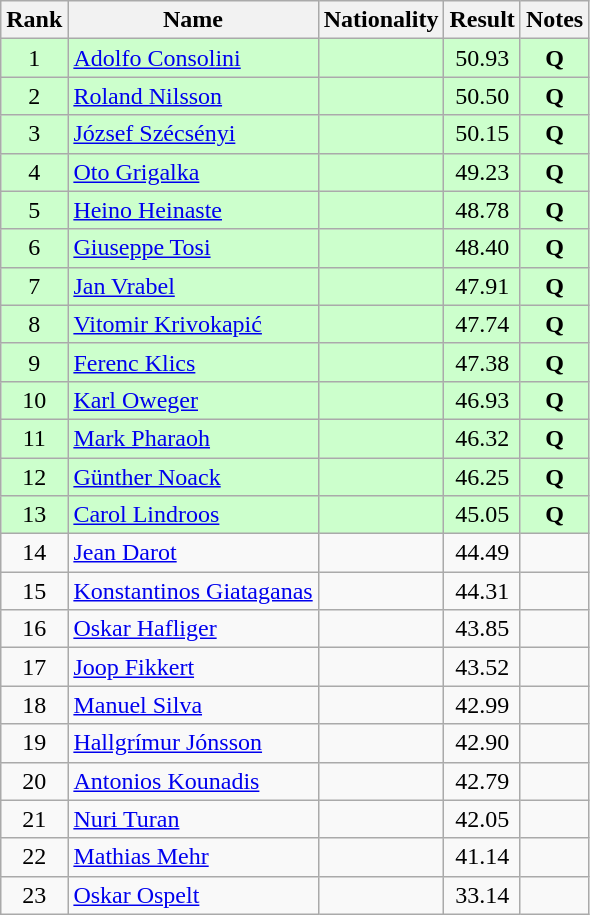<table class="wikitable sortable" style="text-align:center">
<tr>
<th>Rank</th>
<th>Name</th>
<th>Nationality</th>
<th>Result</th>
<th>Notes</th>
</tr>
<tr bgcolor=ccffcc>
<td>1</td>
<td align=left><a href='#'>Adolfo Consolini</a></td>
<td align=left></td>
<td>50.93</td>
<td><strong>Q</strong></td>
</tr>
<tr bgcolor=ccffcc>
<td>2</td>
<td align=left><a href='#'>Roland Nilsson</a></td>
<td align=left></td>
<td>50.50</td>
<td><strong>Q</strong></td>
</tr>
<tr bgcolor=ccffcc>
<td>3</td>
<td align=left><a href='#'>József Szécsényi</a></td>
<td align=left></td>
<td>50.15</td>
<td><strong>Q</strong></td>
</tr>
<tr bgcolor=ccffcc>
<td>4</td>
<td align=left><a href='#'>Oto Grigalka</a></td>
<td align=left></td>
<td>49.23</td>
<td><strong>Q</strong></td>
</tr>
<tr bgcolor=ccffcc>
<td>5</td>
<td align=left><a href='#'>Heino Heinaste</a></td>
<td align=left></td>
<td>48.78</td>
<td><strong>Q</strong></td>
</tr>
<tr bgcolor=ccffcc>
<td>6</td>
<td align=left><a href='#'>Giuseppe Tosi</a></td>
<td align=left></td>
<td>48.40</td>
<td><strong>Q</strong></td>
</tr>
<tr bgcolor=ccffcc>
<td>7</td>
<td align=left><a href='#'>Jan Vrabel</a></td>
<td align=left></td>
<td>47.91</td>
<td><strong>Q</strong></td>
</tr>
<tr bgcolor=ccffcc>
<td>8</td>
<td align=left><a href='#'>Vitomir Krivokapić</a></td>
<td align=left></td>
<td>47.74</td>
<td><strong>Q</strong></td>
</tr>
<tr bgcolor=ccffcc>
<td>9</td>
<td align=left><a href='#'>Ferenc Klics</a></td>
<td align=left></td>
<td>47.38</td>
<td><strong>Q</strong></td>
</tr>
<tr bgcolor=ccffcc>
<td>10</td>
<td align=left><a href='#'>Karl Oweger</a></td>
<td align=left></td>
<td>46.93</td>
<td><strong>Q</strong></td>
</tr>
<tr bgcolor=ccffcc>
<td>11</td>
<td align=left><a href='#'>Mark Pharaoh</a></td>
<td align=left></td>
<td>46.32</td>
<td><strong>Q</strong></td>
</tr>
<tr bgcolor=ccffcc>
<td>12</td>
<td align=left><a href='#'>Günther Noack</a></td>
<td align=left></td>
<td>46.25</td>
<td><strong>Q</strong></td>
</tr>
<tr bgcolor=ccffcc>
<td>13</td>
<td align=left><a href='#'>Carol Lindroos</a></td>
<td align=left></td>
<td>45.05</td>
<td><strong>Q</strong></td>
</tr>
<tr>
<td>14</td>
<td align=left><a href='#'>Jean Darot</a></td>
<td align=left></td>
<td>44.49</td>
<td></td>
</tr>
<tr>
<td>15</td>
<td align=left><a href='#'>Konstantinos Giataganas</a></td>
<td align=left></td>
<td>44.31</td>
<td></td>
</tr>
<tr>
<td>16</td>
<td align=left><a href='#'>Oskar Hafliger</a></td>
<td align=left></td>
<td>43.85</td>
<td></td>
</tr>
<tr>
<td>17</td>
<td align=left><a href='#'>Joop Fikkert</a></td>
<td align=left></td>
<td>43.52</td>
<td></td>
</tr>
<tr>
<td>18</td>
<td align=left><a href='#'>Manuel Silva</a></td>
<td align=left></td>
<td>42.99</td>
<td></td>
</tr>
<tr>
<td>19</td>
<td align=left><a href='#'>Hallgrímur Jónsson</a></td>
<td align=left></td>
<td>42.90</td>
<td></td>
</tr>
<tr>
<td>20</td>
<td align=left><a href='#'>Antonios Kounadis</a></td>
<td align=left></td>
<td>42.79</td>
<td></td>
</tr>
<tr>
<td>21</td>
<td align=left><a href='#'>Nuri Turan</a></td>
<td align=left></td>
<td>42.05</td>
<td></td>
</tr>
<tr>
<td>22</td>
<td align=left><a href='#'>Mathias Mehr</a></td>
<td align=left></td>
<td>41.14</td>
<td></td>
</tr>
<tr>
<td>23</td>
<td align=left><a href='#'>Oskar Ospelt</a></td>
<td align=left></td>
<td>33.14</td>
<td></td>
</tr>
</table>
